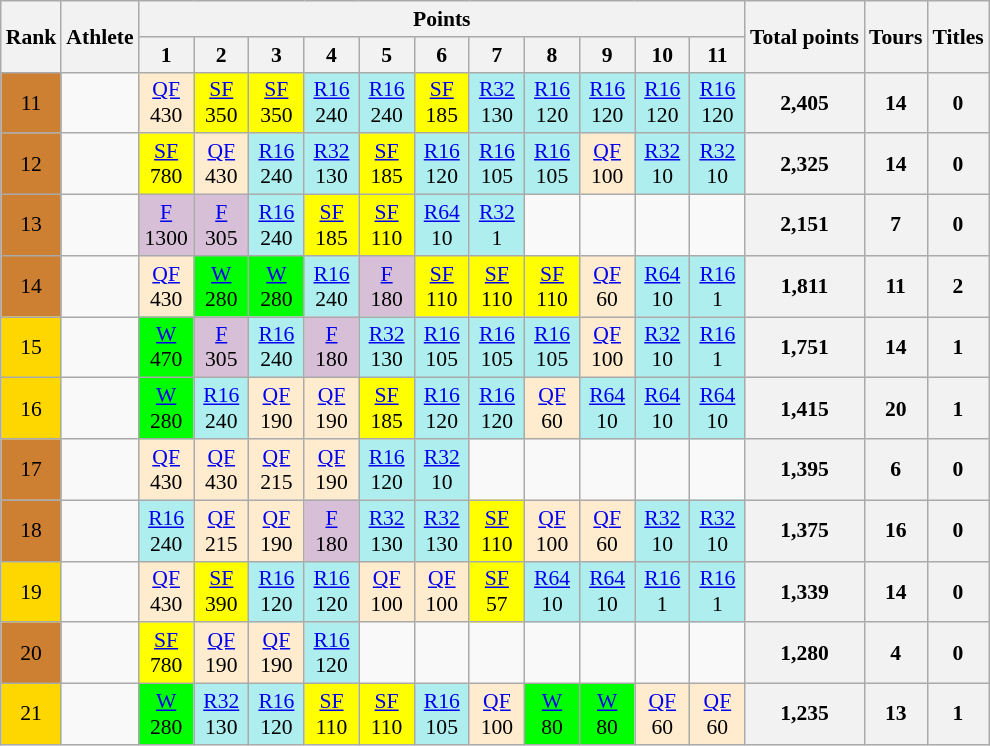<table class=wikitable style=font-size:90%;text-align:center>
<tr>
<th rowspan=2>Rank</th>
<th rowspan=2>Athlete</th>
<th colspan=11>Points</th>
<th rowspan=2>Total points</th>
<th rowspan=2>Tours</th>
<th rowspan=2>Titles</th>
</tr>
<tr>
<th width=30>1</th>
<th width=30>2</th>
<th width=30>3</th>
<th width=30>4</th>
<th width=30>5</th>
<th width=30>6</th>
<th width=30>7</th>
<th width=30>8</th>
<th width=30>9</th>
<th width=30>10</th>
<th width=30>11</th>
</tr>
<tr>
<td bgcolor=cd7f32>11</td>
<td align="left"> <br> </td>
<td style="background:#ffebcd;"><a href='#'>QF</a><br>430</td>
<td style="background:yellow;"><a href='#'>SF</a><br>350</td>
<td style="background:yellow;"><a href='#'>SF</a><br>350</td>
<td style="background:#afeeee;"><a href='#'>R16</a><br>240</td>
<td style="background:#afeeee;"><a href='#'>R16</a><br>240</td>
<td style="background:yellow;"><a href='#'>SF</a><br>185</td>
<td style="background:#afeeee;"><a href='#'>R32</a><br>130</td>
<td style="background:#afeeee;"><a href='#'>R16</a><br>120</td>
<td style="background:#afeeee;"><a href='#'>R16</a><br>120</td>
<td style="background:#afeeee;"><a href='#'>R16</a><br>120</td>
<td style="background:#afeeee;"><a href='#'>R16</a><br>120</td>
<th>2,405</th>
<th>14</th>
<th>0</th>
</tr>
<tr>
<td bgcolor=cd7f32>12</td>
<td align="left"> <br> </td>
<td style="background:yellow;"><a href='#'>SF</a><br>780</td>
<td style="background:#ffebcd;"><a href='#'>QF</a><br>430</td>
<td style="background:#afeeee;"><a href='#'>R16</a><br>240</td>
<td style="background:#afeeee;"><a href='#'>R32</a><br>130</td>
<td style="background:yellow;"><a href='#'>SF</a><br>185</td>
<td style="background:#afeeee;"><a href='#'>R16</a><br>120</td>
<td style="background:#afeeee;"><a href='#'>R16</a><br>105</td>
<td style="background:#afeeee;"><a href='#'>R16</a><br>105</td>
<td style="background:#ffebcd;"><a href='#'>QF</a><br>100</td>
<td style="background:#afeeee;"><a href='#'>R32</a><br>10</td>
<td style="background:#afeeee;"><a href='#'>R32</a><br>10</td>
<th>2,325</th>
<th>14</th>
<th>0</th>
</tr>
<tr>
<td bgcolor=cd7f32>13</td>
<td align="left"> <br> </td>
<td style="background:thistle;"><a href='#'>F</a><br>1300</td>
<td style="background:thistle;"><a href='#'>F</a><br>305</td>
<td style="background:#afeeee;"><a href='#'>R16</a><br>240</td>
<td style="background:yellow;"><a href='#'>SF</a><br>185</td>
<td style="background:yellow;"><a href='#'>SF</a><br>110</td>
<td style="background:#afeeee;"><a href='#'>R64</a><br>10</td>
<td style="background:#afeeee;"><a href='#'>R32</a><br>1</td>
<td></td>
<td></td>
<td></td>
<td></td>
<th>2,151</th>
<th>7</th>
<th>0</th>
</tr>
<tr>
<td bgcolor=cd7f32>14</td>
<td align="left"> <br> </td>
<td style="background:#ffebcd;"><a href='#'>QF</a><br>430</td>
<td bgcolor=lime><strong><a href='#'></strong>W<strong></a><br></strong>280</td>
<td bgcolor=lime><strong><a href='#'></strong>W<strong></a><br></strong>280</td>
<td style="background:#afeeee;"><a href='#'>R16</a><br>240</td>
<td style="background:thistle;"><a href='#'>F</a><br>180</td>
<td style="background:yellow;"><a href='#'>SF</a><br>110</td>
<td style="background:yellow;"><a href='#'>SF</a><br>110</td>
<td style="background:yellow;"><a href='#'>SF</a><br>110</td>
<td style="background:#ffebcd;"><a href='#'>QF</a><br>60</td>
<td style="background:#afeeee;"><a href='#'>R64</a><br>10</td>
<td style="background:#afeeee;"><a href='#'>R16</a><br>1</td>
<th>1,811</th>
<th>11</th>
<th>2</th>
</tr>
<tr>
<td bgcolor=gold>15</td>
<td align="left"> <br> </td>
<td bgcolor=lime><strong><a href='#'></strong>W<strong></a><br></strong>470</td>
<td style="background:thistle;"><a href='#'>F</a><br>305</td>
<td style="background:#afeeee;"><a href='#'>R16</a><br>240</td>
<td style="background:thistle;"><a href='#'>F</a><br>180</td>
<td style="background:#afeeee;"><a href='#'>R32</a><br>130</td>
<td style="background:#afeeee;"><a href='#'>R16</a><br>105</td>
<td style="background:#afeeee;"><a href='#'>R16</a><br>105</td>
<td style="background:#afeeee;"><a href='#'>R16</a><br>105</td>
<td style="background:#ffebcd;"><a href='#'>QF</a><br>100</td>
<td style="background:#afeeee;"><a href='#'>R32</a><br>10</td>
<td style="background:#afeeee;"><a href='#'>R16</a><br>1</td>
<th>1,751</th>
<th>14</th>
<th>1</th>
</tr>
<tr>
<td bgcolor=gold>16</td>
<td align="left"> <br> </td>
<td bgcolor=lime><strong><a href='#'></strong>W<strong></a><br></strong>280</td>
<td style="background:#afeeee;"><a href='#'>R16</a><br>240</td>
<td style="background:#ffebcd;"><a href='#'>QF</a><br>190</td>
<td style="background:#ffebcd;"><a href='#'>QF</a><br>190</td>
<td style="background:yellow;"><a href='#'>SF</a><br>185</td>
<td style="background:#afeeee;"><a href='#'>R16</a><br>120</td>
<td style="background:#afeeee;"><a href='#'>R16</a><br>120</td>
<td style="background:#ffebcd;"><a href='#'>QF</a><br>60</td>
<td style="background:#afeeee;"><a href='#'>R64</a><br>10</td>
<td style="background:#afeeee;"><a href='#'>R64</a><br>10</td>
<td style="background:#afeeee;"><a href='#'>R64</a><br>10</td>
<th>1,415</th>
<th>20</th>
<th>1</th>
</tr>
<tr>
<td bgcolor=cd7f32>17</td>
<td align="left"> <br> </td>
<td style="background:#ffebcd;"><a href='#'>QF</a><br>430</td>
<td style="background:#ffebcd;"><a href='#'>QF</a><br>430</td>
<td style="background:#ffebcd;"><a href='#'>QF</a><br>215</td>
<td style="background:#ffebcd;"><a href='#'>QF</a><br>190</td>
<td style="background:#afeeee;"><a href='#'>R16</a><br>120</td>
<td style="background:#afeeee;"><a href='#'>R32</a><br>10</td>
<td></td>
<td></td>
<td></td>
<td></td>
<td></td>
<th>1,395</th>
<th>6</th>
<th>0</th>
</tr>
<tr>
<td bgcolor=cd7f32>18</td>
<td align=left> <br> </td>
<td style="background:#afeeee;"><a href='#'>R16</a><br>240</td>
<td style="background:#ffebcd;"><a href='#'>QF</a><br>215</td>
<td style="background:#ffebcd;"><a href='#'>QF</a><br>190</td>
<td style="background:thistle;"><a href='#'>F</a><br>180</td>
<td style="background:#afeeee;"><a href='#'>R32</a><br>130</td>
<td style="background:#afeeee;"><a href='#'>R32</a><br>130</td>
<td style="background:yellow;"><a href='#'>SF</a><br>110</td>
<td style="background:#ffebcd;"><a href='#'>QF</a><br>100</td>
<td style="background:#ffebcd;"><a href='#'>QF</a><br>60</td>
<td style="background:#afeeee;"><a href='#'>R32</a><br>10</td>
<td style="background:#afeeee;"><a href='#'>R32</a><br>10</td>
<th>1,375</th>
<th>16</th>
<th>0</th>
</tr>
<tr>
<td bgcolor=gold>19</td>
<td align="left"> <br> </td>
<td style="background:#ffebcd;"><a href='#'>QF</a><br>430</td>
<td style="background:yellow;"><a href='#'>SF</a><br>390</td>
<td style="background:#afeeee;"><a href='#'>R16</a><br>120</td>
<td style="background:#afeeee;"><a href='#'>R16</a><br>120</td>
<td style="background:#ffebcd;"><a href='#'>QF</a><br>100</td>
<td style="background:#ffebcd;"><a href='#'>QF</a><br>100</td>
<td style="background:yellow;"><a href='#'>SF</a><br>57</td>
<td style="background:#afeeee;"><a href='#'>R64</a><br>10</td>
<td style="background:#afeeee;"><a href='#'>R64</a><br>10</td>
<td style="background:#afeeee;"><a href='#'>R16</a><br>1</td>
<td style="background:#afeeee;"><a href='#'>R16</a><br>1</td>
<th>1,339</th>
<th>14</th>
<th>0</th>
</tr>
<tr>
<td bgcolor=cd7f32>20</td>
<td align="left"> <br> </td>
<td style="background:yellow;"><a href='#'>SF</a><br>780</td>
<td style="background:#ffebcd;"><a href='#'>QF</a><br>190</td>
<td style="background:#ffebcd;"><a href='#'>QF</a><br>190</td>
<td style="background:#afeeee;"><a href='#'>R16</a><br>120</td>
<td></td>
<td></td>
<td></td>
<td></td>
<td></td>
<td></td>
<td></td>
<th>1,280</th>
<th>4</th>
<th>0</th>
</tr>
<tr>
<td bgcolor=gold>21</td>
<td align="left"> <br> </td>
<td bgcolor=lime><strong><a href='#'></strong>W<strong></a><br></strong>280</td>
<td style="background:#afeeee;"><a href='#'>R32</a><br>130</td>
<td style="background:#afeeee;"><a href='#'>R16</a><br>120</td>
<td style="background:yellow;"><a href='#'>SF</a><br>110</td>
<td style="background:yellow;"><a href='#'>SF</a><br>110</td>
<td style="background:#afeeee;"><a href='#'>R16</a><br>105</td>
<td style="background:#ffebcd;"><a href='#'>QF</a><br>100</td>
<td bgcolor=lime><strong><a href='#'></strong>W<strong></a><br></strong>80</td>
<td bgcolor=lime><strong><a href='#'></strong>W<strong></a><br></strong>80</td>
<td style="background:#ffebcd;"><a href='#'>QF</a><br>60</td>
<td style="background:#ffebcd;"><a href='#'>QF</a><br>60</td>
<th>1,235</th>
<th>13</th>
<th>1</th>
</tr>
</table>
